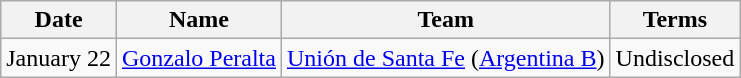<table class="wikitable">
<tr>
<th>Date</th>
<th>Name</th>
<th>Team</th>
<th>Terms</th>
</tr>
<tr>
<td>January 22</td>
<td><a href='#'>Gonzalo Peralta</a></td>
<td><a href='#'>Unión de Santa Fe</a> (<a href='#'>Argentina B</a>)</td>
<td>Undisclosed</td>
</tr>
</table>
